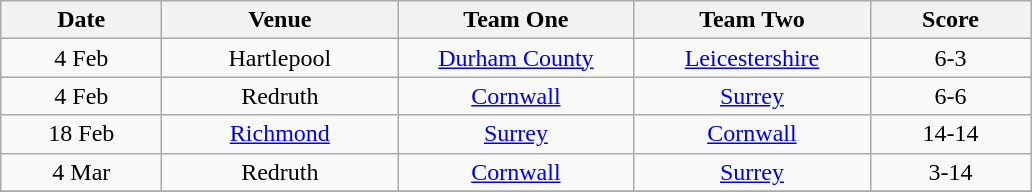<table class="wikitable" style="text-align: center">
<tr>
<th width=100>Date</th>
<th width=150>Venue</th>
<th width=150>Team One</th>
<th width=150>Team Two</th>
<th width=100>Score</th>
</tr>
<tr>
<td>4 Feb</td>
<td>Hartlepool</td>
<td><a href='#'>Durham County</a></td>
<td><a href='#'>Leicestershire</a></td>
<td>6-3</td>
</tr>
<tr>
<td>4 Feb</td>
<td>Redruth</td>
<td><a href='#'>Cornwall</a></td>
<td><a href='#'>Surrey</a></td>
<td>6-6</td>
</tr>
<tr>
<td>18 Feb</td>
<td><a href='#'>Richmond</a></td>
<td><a href='#'>Surrey</a></td>
<td><a href='#'>Cornwall</a></td>
<td>14-14</td>
</tr>
<tr>
<td>4 Mar</td>
<td>Redruth</td>
<td><a href='#'>Cornwall</a></td>
<td><a href='#'>Surrey</a></td>
<td>3-14</td>
</tr>
<tr>
</tr>
</table>
